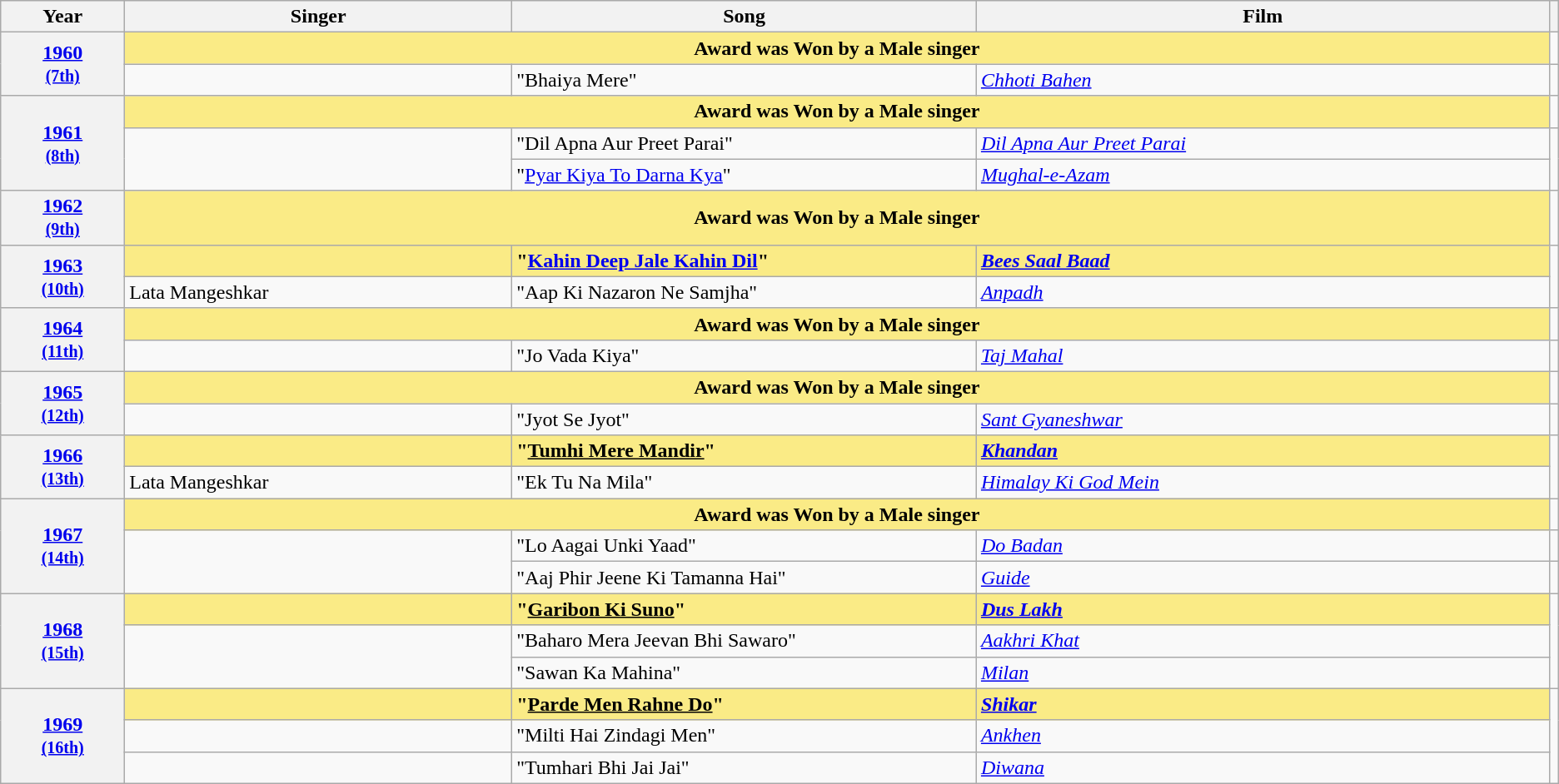<table class="wikitable sortable">
<tr>
<th scope="col" style="width:8%;">Year</th>
<th scope="col" style="width:25%;">Singer</th>
<th scope="col" style="width:30%;">Song</th>
<th scope="col" style="width:70%;">Film</th>
<th scope="col" style="width:2%;" class="unsortable"></th>
</tr>
<tr>
<th scope="row" rowspan=2 style="text-align:center"><a href='#'>1960</a><br><small><a href='#'>(7th)</a></small></th>
<td colspan=3 style="background:#FAEB86; text-align:center"><strong>Award was Won by a Male singer</strong></td>
</tr>
<tr>
<td></td>
<td>"Bhaiya Mere"</td>
<td><em><a href='#'>Chhoti Bahen</a></em></td>
<td></td>
</tr>
<tr>
<th scope="row" rowspan=3 style="text-align:center"><a href='#'>1961</a><br><small><a href='#'>(8th)</a></small></th>
<td colspan=3 style="background:#FAEB86; text-align:center"><strong>Award was Won by a Male singer</strong></td>
</tr>
<tr>
<td rowspan="2"></td>
<td>"Dil Apna Aur Preet Parai"</td>
<td><em><a href='#'>Dil Apna Aur Preet Parai</a></em></td>
<td rowspan=2></td>
</tr>
<tr>
<td>"<a href='#'>Pyar Kiya To Darna Kya</a>"</td>
<td><em><a href='#'>Mughal-e-Azam</a></em></td>
</tr>
<tr>
<th scope="row" rowspan=1 style="text-align:center"><a href='#'>1962</a><br><small><a href='#'>(9th)</a></small></th>
<td colspan=3 style="background:#FAEB86; text-align:center"><strong>Award was Won by a Male singer</strong></td>
</tr>
<tr>
<th scope="row" rowspan=2 style="text-align:center"><a href='#'>1963</a><br><small><a href='#'>(10th)</a></small></th>
<td style="background:#FAEB86;"><strong></strong></td>
<td style="background:#FAEB86;"><strong>"<a href='#'>Kahin Deep Jale Kahin Dil</a>"</strong></td>
<td style="background:#FAEB86;"><strong><em><a href='#'>Bees Saal Baad</a></em></strong></td>
<td rowspan=2></td>
</tr>
<tr>
<td>Lata Mangeshkar</td>
<td>"Aap Ki Nazaron Ne Samjha"</td>
<td><em><a href='#'>Anpadh</a></em></td>
</tr>
<tr>
<th scope="row" rowspan=2 style="text-align:center"><a href='#'>1964</a><br><small><a href='#'>(11th)</a></small></th>
<td colspan=3 style="background:#FAEB86; text-align:center"><strong>Award was Won by a Male singer</strong></td>
</tr>
<tr>
<td></td>
<td>"Jo Vada Kiya"</td>
<td><em><a href='#'>Taj Mahal</a></em></td>
<td></td>
</tr>
<tr>
<th scope="row" rowspan=2 style="text-align:center"><a href='#'>1965</a><br><small><a href='#'>(12th)</a></small></th>
<td colspan=3 style="background:#FAEB86; text-align:center"><strong>Award was Won by a Male singer</strong></td>
</tr>
<tr>
<td></td>
<td>"Jyot Se Jyot"</td>
<td><em><a href='#'>Sant Gyaneshwar</a></em></td>
<td></td>
</tr>
<tr>
<th scope="row" rowspan=2 style="text-align:center"><a href='#'>1966</a><br><small><a href='#'>(13th)</a></small></th>
<td style="background:#FAEB86;"><strong></strong></td>
<td style="background:#FAEB86;"><strong>"<u>Tumhi Mere Mandir</u>"</strong></td>
<td style="background:#FAEB86;"><strong><em><a href='#'>Khandan</a></em></strong></td>
<td rowspan=2></td>
</tr>
<tr>
<td>Lata Mangeshkar</td>
<td>"Ek Tu Na Mila"</td>
<td><em><a href='#'>Himalay Ki God Mein</a></em></td>
</tr>
<tr>
<th scope="row" rowspan=3 style="text-align:center"><a href='#'>1967</a><br><small><a href='#'>(14th)</a></small></th>
<td colspan=3 style="background:#FAEB86; text-align:center"><strong>Award was Won by a Male singer</strong></td>
</tr>
<tr>
<td rowspan="2"></td>
<td>"Lo Aagai Unki Yaad"</td>
<td><em><a href='#'>Do Badan</a></em></td>
<td></td>
</tr>
<tr>
<td>"Aaj Phir Jeene Ki Tamanna Hai"</td>
<td><em><a href='#'>Guide</a></em></td>
<td></td>
</tr>
<tr>
<th scope="row" rowspan=3 style="text-align:center"><a href='#'>1968</a><br><small><a href='#'>(15th)</a></small></th>
<td style="background:#FAEB86;"><strong></strong></td>
<td style="background:#FAEB86;"><strong>"<u>Garibon Ki Suno</u>"</strong></td>
<td style="background:#FAEB86;"><strong><em><a href='#'>Dus Lakh</a></em></strong></td>
<td rowspan=3></td>
</tr>
<tr>
<td rowspan="2"></td>
<td>"Baharo Mera Jeevan Bhi Sawaro"</td>
<td><em><a href='#'>Aakhri Khat</a></em></td>
</tr>
<tr>
<td>"Sawan Ka Mahina"</td>
<td><em><a href='#'>Milan</a></em></td>
</tr>
<tr>
<th scope="row" rowspan=3 style="text-align:center"><a href='#'>1969</a><br><small><a href='#'>(16th)</a></small></th>
<td style="background:#FAEB86;"><strong></strong></td>
<td style="background:#FAEB86;"><strong>"<u>Parde Men Rahne Do</u>"</strong></td>
<td style="background:#FAEB86;"><strong><em><a href='#'>Shikar</a></em></strong></td>
<td rowspan=3></td>
</tr>
<tr>
<td></td>
<td>"Milti Hai Zindagi Men"</td>
<td><em><a href='#'>Ankhen</a></em></td>
</tr>
<tr>
<td></td>
<td>"Tumhari Bhi Jai Jai"</td>
<td><em><a href='#'>Diwana</a></em></td>
</tr>
</table>
